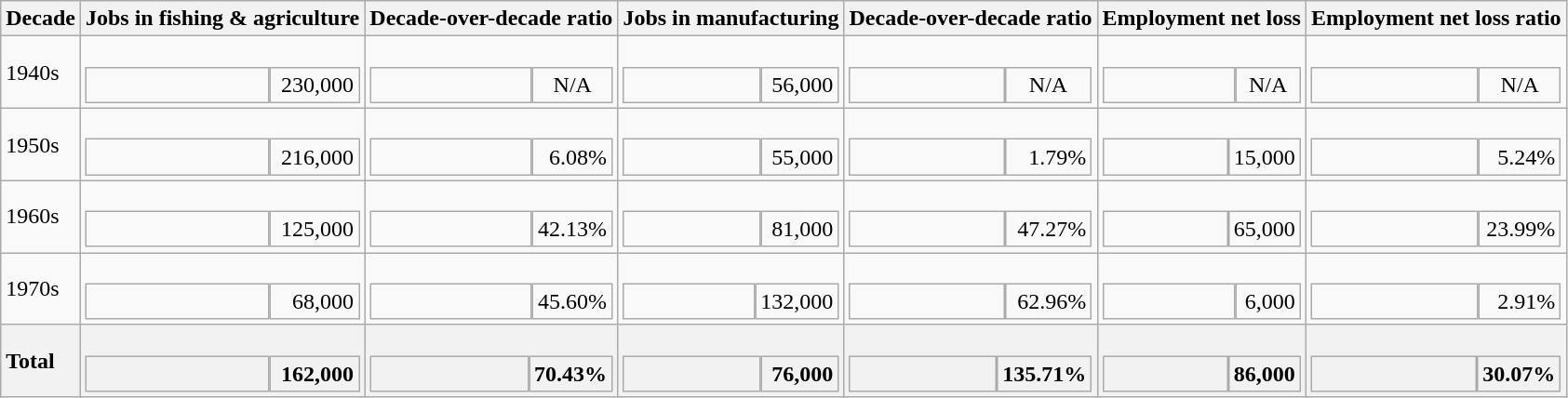<table class="wikitable sortable">
<tr>
<th style="text-align: left">Decade</th>
<th style="text-align: right">Jobs in fishing & agriculture</th>
<th style="text-align: right">Decade-over-decade ratio</th>
<th style="text-align: right">Jobs in manufacturing</th>
<th style="text-align: right">Decade-over-decade ratio</th>
<th style="text-align: right">Employment net loss</th>
<th style="text-align: right">Employment net loss ratio</th>
</tr>
<tr>
<td>1940s</td>
<td style="text-align: right" data-sort-value="230000"><br><table cellpadding="0" cellspacing="0" width="100%">
<tr>
<td style="width: 67%"></td>
<td style="text-align: right; width: 33%">230,000</td>
</tr>
</table>
</td>
<td style="text-align: right" data-sort-value="0"><br><table cellpadding="0" cellspacing="0" width="100%">
<tr>
<td style="width: 67%"></td>
<td style="text-align: center; width: 33%">N/A</td>
</tr>
</table>
</td>
<td style="text-align: right" data-sort-value="56000"><br><table cellpadding="0" cellspacing="0" width="100%">
<tr>
<td style="width: 64%"></td>
<td style="text-align: right; width: 36%">56,000</td>
</tr>
</table>
</td>
<td style="text-align: right" data-sort-value="0"><br><table cellpadding="0" cellspacing="0" width="100%">
<tr>
<td style="width: 64%"></td>
<td style="text-align: center; width: 36%">N/A</td>
</tr>
</table>
</td>
<td style="text-align: right" data-sort-value="0"><br><table cellpadding="0" cellspacing="0" width="100%">
<tr>
<td style="width: 67%"></td>
<td style="text-align: center; width: 33%">N/A</td>
</tr>
</table>
</td>
<td style="text-align: right" data-sort-value="0"><br><table cellpadding="0" cellspacing="0" width="100%">
<tr>
<td style="width: 67%"></td>
<td style="text-align: center; width: 33%">N/A</td>
</tr>
</table>
</td>
</tr>
<tr>
<td>1950s</td>
<td style="text-align: right" data-sort-value="216000"><br><table cellpadding="0" cellspacing="0" width="100%">
<tr>
<td style="width: 67%"></td>
<td style="text-align: right; width: 33%">216,000</td>
</tr>
</table>
</td>
<td style="text-align: right" data-sort-value="6.08"><br><table cellpadding="0" cellspacing="0" width="100%">
<tr>
<td style="width: 67%"></td>
<td style="text-align: right; width: 33%">6.08%</td>
</tr>
</table>
</td>
<td style="text-align: right" data-sort-value="55000"><br><table cellpadding="0" cellspacing="0" width="100%">
<tr>
<td style="width: 64%"></td>
<td style="text-align: right; width: 36%">55,000</td>
</tr>
</table>
</td>
<td style="text-align: right" data-sort-value="1.79"><br><table cellpadding="0" cellspacing="0" width="100%">
<tr>
<td style="width: 64%"></td>
<td style="text-align: right; width: 36%">1.79%</td>
</tr>
</table>
</td>
<td style="text-align: right" data-sort-value="15000"><br><table cellpadding="0" cellspacing="0" width="100%">
<tr>
<td style="width: 67%"></td>
<td style="text-align: right; width: 33%">15,000</td>
</tr>
</table>
</td>
<td style="text-align: right" data-sort-value="5.24"><br><table cellpadding="0" cellspacing="0" width="100%">
<tr>
<td style="width: 67%"></td>
<td style="text-align: right; width: 33%">5.24%</td>
</tr>
</table>
</td>
</tr>
<tr>
<td>1960s</td>
<td style="text-align: right" data-sort-value="125000"><br><table cellpadding="0" cellspacing="0" width="100%">
<tr>
<td style="width: 67%"></td>
<td style="text-align: right; width: 33%">125,000</td>
</tr>
</table>
</td>
<td style="text-align: right" data-sort-value="42.13"><br><table cellpadding="0" cellspacing="0" width="100%">
<tr>
<td style="width: 67%"></td>
<td style="text-align: right; width: 33%">42.13%</td>
</tr>
</table>
</td>
<td style="text-align: right" data-sort-value="81000"><br><table cellpadding="0" cellspacing="0" width="100%">
<tr>
<td style="width: 64%"></td>
<td style="text-align: right; width: 36%">81,000</td>
</tr>
</table>
</td>
<td style="text-align: right" data-sort-value="47.27"><br><table cellpadding="0" cellspacing="0" width="100%">
<tr>
<td style="width: 64%"></td>
<td style="text-align: right; width: 36%">47.27%</td>
</tr>
</table>
</td>
<td style="text-align: right" data-sort-value="65000"><br><table cellpadding="0" cellspacing="0" width="100%">
<tr>
<td style="width: 67%"></td>
<td style="text-align: right; width: 33%">65,000</td>
</tr>
</table>
</td>
<td style="text-align: right" data-sort-value="23.99"><br><table cellpadding="0" cellspacing="0" width="100%">
<tr>
<td style="width: 67%"></td>
<td style="text-align: right; width: 33%">23.99%</td>
</tr>
</table>
</td>
</tr>
<tr>
<td>1970s</td>
<td style="text-align: right" data-sort-value="68000"><br><table cellpadding="0" cellspacing="0" width="100%">
<tr>
<td style="width: 67%"></td>
<td style="text-align: right; width: 33%">68,000</td>
</tr>
</table>
</td>
<td style="text-align: right" data-sort-value="45.60"><br><table cellpadding="0" cellspacing="0" width="100%">
<tr>
<td style="width: 67%"></td>
<td style="text-align: right; width: 33%">45.60%</td>
</tr>
</table>
</td>
<td style="text-align: right" data-sort-value="132000"><br><table cellpadding="0" cellspacing="0" width="100%">
<tr>
<td style="width: 64%"></td>
<td style="text-align: right; width: 36%">132,000</td>
</tr>
</table>
</td>
<td style="text-align: right" data-sort-value="62.96"><br><table cellpadding="0" cellspacing="0" width="100%">
<tr>
<td style="width: 64%"></td>
<td style="text-align: right; width: 36%">62.96%</td>
</tr>
</table>
</td>
<td style="text-align: right" data-sort-value="6000"><br><table cellpadding="0" cellspacing="0" width="100%">
<tr>
<td style="width: 67%"></td>
<td style="text-align: right; width: 33%">6,000</td>
</tr>
</table>
</td>
<td style="text-align: right" data-sort-value="2.91"><br><table cellpadding="0" cellspacing="0" width="100%">
<tr>
<td style="width: 67%"></td>
<td style="text-align: right; width: 33%">2.91%</td>
</tr>
</table>
</td>
</tr>
<tr>
<th style="text-align: left">Total</th>
<th style="text-align: right"><br><table cellpadding="0" cellspacing="0" width="100%">
<tr>
<td style="width: 67%"></td>
<td style="text-align: right; width: 33%">162,000</td>
</tr>
</table>
</th>
<th style="text-align: right"><br><table cellpadding="0" cellspacing="0" width="100%">
<tr>
<td style="width: 67%"></td>
<td style="text-align: right; width: 33%">70.43%</td>
</tr>
</table>
</th>
<th style="text-align: right"><br><table cellpadding="0" cellspacing="0" width="100%">
<tr>
<td style="width: 64%"></td>
<td style="text-align: right; width: 36%">76,000</td>
</tr>
</table>
</th>
<th style="text-align: right"><br><table cellpadding="0" cellspacing="0" width="100%">
<tr>
<td style="width: 64%"></td>
<td style="text-align: right; width: 36%">135.71%</td>
</tr>
</table>
</th>
<th style="text-align: right"><br><table cellpadding="0" cellspacing="0" width="100%">
<tr>
<td style="width: 67%"></td>
<td style="text-align: right; width: 33%">86,000</td>
</tr>
</table>
</th>
<th style="text-align: right"><br><table cellpadding="0" cellspacing="0" width="100%">
<tr>
<td style="width: 67%"></td>
<td style="text-align: right; width: 33%">30.07%</td>
</tr>
</table>
</th>
</tr>
</table>
